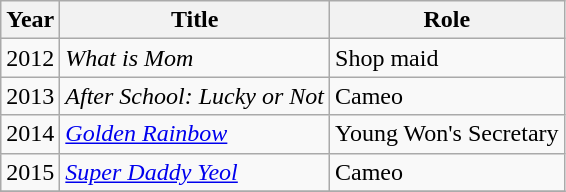<table class="wikitable" border="1">
<tr>
<th>Year</th>
<th>Title</th>
<th>Role</th>
</tr>
<tr>
<td rowspan=1 align="center">2012</td>
<td><em>What is Mom</em></td>
<td>Shop maid</td>
</tr>
<tr>
<td rowspan=1 align="center">2013</td>
<td><em>After School: Lucky or Not</em></td>
<td>Cameo</td>
</tr>
<tr>
<td rowspan=1 align="center">2014</td>
<td><em><a href='#'>Golden Rainbow</a></em></td>
<td>Young Won's Secretary</td>
</tr>
<tr>
<td rowspan=1 align="center">2015</td>
<td><em><a href='#'>Super Daddy Yeol</a></em></td>
<td>Cameo</td>
</tr>
<tr>
</tr>
</table>
